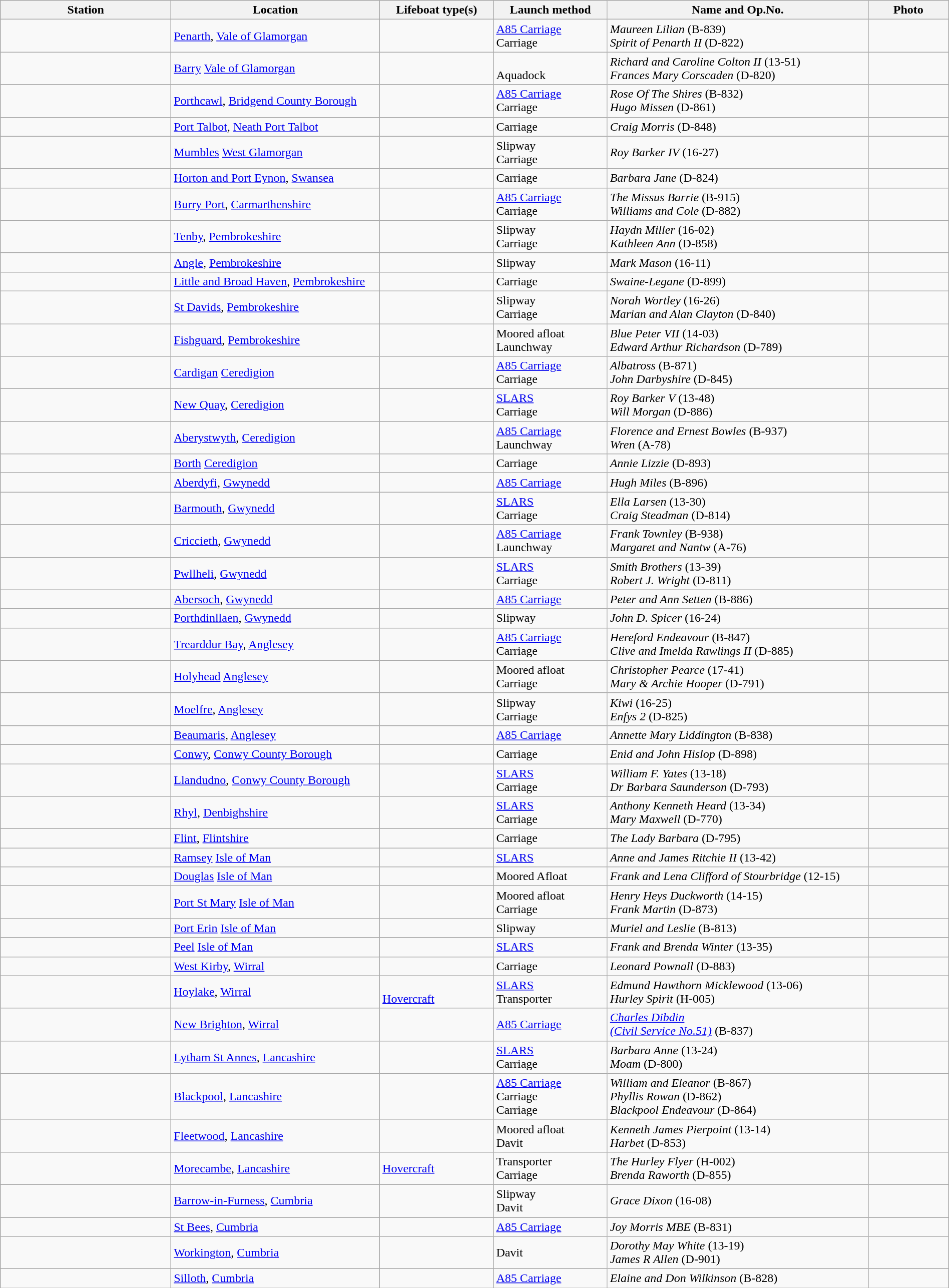<table class="wikitable sortable" style="width:100%;">
<tr>
<th width="18%">Station</th>
<th width="22%">Location</th>
<th width="12%">Lifeboat type(s)</th>
<th width="12%">Launch method</th>
<th>Name and Op.No.</th>
<th width="100">Photo </th>
</tr>
<tr>
<td></td>
<td><a href='#'>Penarth</a>, <a href='#'>Vale of Glamorgan</a></td>
<td><br></td>
<td><a href='#'>A85 Carriage</a><br>Carriage</td>
<td><em>Maureen Lilian</em> (B-839)<br><em>Spirit of Penarth II</em> (D-822)</td>
<td></td>
</tr>
<tr>
<td></td>
<td><a href='#'>Barry</a> <a href='#'>Vale of Glamorgan</a></td>
<td><br></td>
<td><br>Aquadock</td>
<td><em>Richard and Caroline Colton II</em> (13-51)<br><em>Frances Mary Corscaden</em> (D-820)</td>
<td></td>
</tr>
<tr>
<td></td>
<td><a href='#'>Porthcawl</a>, <a href='#'>Bridgend County Borough</a></td>
<td><br></td>
<td><a href='#'>A85 Carriage</a><br>Carriage</td>
<td><em>Rose Of The Shires</em> (B-832)<br><em>Hugo Missen</em> (D-861)</td>
<td></td>
</tr>
<tr>
<td></td>
<td><a href='#'>Port Talbot</a>, <a href='#'>Neath Port Talbot</a></td>
<td></td>
<td>Carriage</td>
<td><em>Craig Morris</em> (D-848)</td>
<td></td>
</tr>
<tr>
<td></td>
<td><a href='#'>Mumbles</a> <a href='#'>West Glamorgan</a></td>
<td><br></td>
<td>Slipway<br>Carriage</td>
<td><em>Roy Barker IV</em> (16-27) <br></td>
<td></td>
</tr>
<tr>
<td></td>
<td><a href='#'>Horton and Port Eynon</a>, <a href='#'>Swansea</a></td>
<td></td>
<td>Carriage</td>
<td><em>Barbara Jane</em> (D-824)</td>
<td></td>
</tr>
<tr>
<td></td>
<td><a href='#'>Burry Port</a>, <a href='#'>Carmarthenshire</a></td>
<td><br></td>
<td><a href='#'>A85 Carriage</a><br>Carriage</td>
<td><em>The Missus Barrie</em> (B-915)<br><em>Williams and Cole</em> (D-882)</td>
<td></td>
</tr>
<tr>
<td></td>
<td><a href='#'>Tenby</a>, <a href='#'>Pembrokeshire</a></td>
<td><br></td>
<td>Slipway<br>Carriage</td>
<td><em>Haydn Miller</em> (16-02)<br><em>Kathleen Ann</em> (D-858)</td>
<td></td>
</tr>
<tr>
<td></td>
<td><a href='#'>Angle</a>, <a href='#'>Pembrokeshire</a></td>
<td></td>
<td>Slipway</td>
<td><em>Mark Mason</em> (16-11)</td>
<td></td>
</tr>
<tr>
<td></td>
<td><a href='#'>Little and Broad Haven</a>, <a href='#'>Pembrokeshire</a></td>
<td></td>
<td>Carriage</td>
<td><em>Swaine-Legane</em> (D-899)</td>
<td></td>
</tr>
<tr>
<td></td>
<td><a href='#'>St Davids</a>, <a href='#'>Pembrokeshire</a></td>
<td><br></td>
<td>Slipway<br>Carriage</td>
<td><em>Norah Wortley</em> (16-26)<br><em>Marian and Alan Clayton</em> (D-840)</td>
<td></td>
</tr>
<tr>
<td></td>
<td><a href='#'>Fishguard</a>, <a href='#'>Pembrokeshire</a></td>
<td><br></td>
<td>Moored afloat<br>Launchway</td>
<td><em>Blue Peter VII</em> (14-03)<br><em>Edward Arthur Richardson</em> (D-789)</td>
<td></td>
</tr>
<tr>
<td></td>
<td><a href='#'>Cardigan</a> <a href='#'>Ceredigion</a></td>
<td><br></td>
<td><a href='#'>A85 Carriage</a><br>Carriage</td>
<td><em>Albatross</em> (B-871)<br><em>John Darbyshire</em> (D-845)</td>
<td></td>
</tr>
<tr>
<td></td>
<td><a href='#'>New Quay</a>, <a href='#'>Ceredigion</a></td>
<td><br></td>
<td><a href='#'>SLARS</a><br>Carriage</td>
<td><em>Roy Barker V</em> (13-48)<br><em>Will Morgan</em> (D-886)</td>
<td></td>
</tr>
<tr>
<td></td>
<td><a href='#'>Aberystwyth</a>, <a href='#'>Ceredigion</a></td>
<td><br></td>
<td><a href='#'>A85 Carriage</a><br>Launchway</td>
<td><em>Florence and Ernest Bowles</em> (B-937)<br><em>Wren</em> (A-78)</td>
<td></td>
</tr>
<tr>
<td></td>
<td><a href='#'>Borth</a> <a href='#'>Ceredigion</a></td>
<td></td>
<td>Carriage</td>
<td><em>Annie Lizzie</em> (D-893)</td>
<td></td>
</tr>
<tr>
<td></td>
<td><a href='#'>Aberdyfi</a>, <a href='#'>Gwynedd</a></td>
<td></td>
<td><a href='#'>A85 Carriage</a></td>
<td><em>Hugh Miles</em> (B-896)</td>
<td></td>
</tr>
<tr>
<td></td>
<td><a href='#'>Barmouth</a>, <a href='#'>Gwynedd</a></td>
<td><br></td>
<td><a href='#'>SLARS</a><br>Carriage</td>
<td><em>Ella Larsen</em> (13-30)<br><em>Craig Steadman</em> (D-814)</td>
<td></td>
</tr>
<tr>
<td></td>
<td><a href='#'>Criccieth</a>, <a href='#'>Gwynedd</a></td>
<td><br></td>
<td><a href='#'>A85 Carriage</a><br>Launchway</td>
<td><em>Frank Townley</em> (B-938)<br><em>Margaret and Nantw</em> (A-76)</td>
<td></td>
</tr>
<tr>
<td></td>
<td><a href='#'>Pwllheli</a>, <a href='#'>Gwynedd</a></td>
<td><br></td>
<td><a href='#'>SLARS</a><br>Carriage</td>
<td><em>Smith Brothers</em> (13-39)<br><em>Robert J. Wright</em> (D-811)</td>
<td></td>
</tr>
<tr>
<td></td>
<td><a href='#'>Abersoch</a>, <a href='#'>Gwynedd</a></td>
<td></td>
<td><a href='#'>A85 Carriage</a></td>
<td><em>Peter and Ann Setten</em> (B-886)</td>
<td></td>
</tr>
<tr>
<td></td>
<td><a href='#'>Porthdinllaen</a>, <a href='#'>Gwynedd</a></td>
<td></td>
<td>Slipway</td>
<td><em>John D. Spicer</em> (16-24)</td>
<td></td>
</tr>
<tr>
<td></td>
<td><a href='#'>Trearddur Bay</a>, <a href='#'>Anglesey</a></td>
<td><br></td>
<td><a href='#'>A85 Carriage</a><br>Carriage</td>
<td><em>Hereford Endeavour</em> (B-847)<br><em>Clive and Imelda Rawlings II</em> (D-885)</td>
<td></td>
</tr>
<tr>
<td></td>
<td><a href='#'>Holyhead</a> <a href='#'>Anglesey</a></td>
<td><br></td>
<td>Moored afloat<br>Carriage</td>
<td><em>Christopher Pearce</em> (17-41)<br><em>Mary & Archie Hooper</em> (D-791)</td>
<td></td>
</tr>
<tr>
<td></td>
<td><a href='#'>Moelfre</a>, <a href='#'>Anglesey</a></td>
<td><br></td>
<td>Slipway<br> Carriage</td>
<td><em>Kiwi</em> (16-25)<br><em>Enfys 2</em> (D-825)</td>
<td></td>
</tr>
<tr>
<td></td>
<td><a href='#'>Beaumaris</a>, <a href='#'>Anglesey</a></td>
<td></td>
<td><a href='#'>A85 Carriage</a></td>
<td><em>Annette Mary Liddington</em> (B-838)</td>
<td></td>
</tr>
<tr>
<td></td>
<td><a href='#'>Conwy</a>, <a href='#'>Conwy County Borough</a></td>
<td></td>
<td>Carriage</td>
<td><em>Enid and John Hislop</em> (D-898)</td>
<td></td>
</tr>
<tr>
<td></td>
<td><a href='#'>Llandudno</a>, <a href='#'>Conwy County Borough</a></td>
<td><br></td>
<td><a href='#'>SLARS</a><br>Carriage</td>
<td><em>William F. Yates</em> (13-18)<br><em>Dr Barbara Saunderson</em> (D-793)</td>
<td></td>
</tr>
<tr>
<td></td>
<td><a href='#'>Rhyl</a>, <a href='#'>Denbighshire</a></td>
<td><br></td>
<td><a href='#'>SLARS</a><br>Carriage</td>
<td><em>Anthony Kenneth Heard</em> (13-34)<br><em>Mary Maxwell</em> (D-770)</td>
<td></td>
</tr>
<tr>
<td></td>
<td><a href='#'>Flint</a>, <a href='#'>Flintshire</a></td>
<td></td>
<td>Carriage</td>
<td><em>The Lady Barbara</em> (D-795)</td>
<td></td>
</tr>
<tr>
<td></td>
<td><a href='#'>Ramsey</a> <a href='#'>Isle of Man</a></td>
<td></td>
<td><a href='#'>SLARS</a></td>
<td><em>Anne and James Ritchie II</em> (13-42)</td>
<td></td>
</tr>
<tr>
<td></td>
<td><a href='#'>Douglas</a> <a href='#'>Isle of Man</a></td>
<td></td>
<td>Moored Afloat</td>
<td><em>Frank and Lena Clifford of Stourbridge</em> (12-15)</td>
<td></td>
</tr>
<tr>
<td></td>
<td><a href='#'>Port St Mary</a> <a href='#'>Isle of Man</a></td>
<td><br></td>
<td>Moored afloat<br>Carriage</td>
<td><em>Henry Heys Duckworth</em> (14-15) <br><em>Frank Martin</em> (D-873)</td>
<td></td>
</tr>
<tr>
<td></td>
<td><a href='#'>Port Erin</a> <a href='#'>Isle of Man</a></td>
<td></td>
<td>Slipway</td>
<td><em>Muriel and Leslie</em> (B-813)</td>
<td></td>
</tr>
<tr>
<td></td>
<td><a href='#'>Peel</a> <a href='#'>Isle of Man</a></td>
<td></td>
<td><a href='#'>SLARS</a></td>
<td><em>Frank and Brenda Winter</em> (13-35)</td>
<td></td>
</tr>
<tr>
<td></td>
<td><a href='#'>West Kirby</a>, <a href='#'>Wirral</a></td>
<td></td>
<td>Carriage</td>
<td><em>Leonard Pownall</em> (D-883)</td>
<td></td>
</tr>
<tr>
<td></td>
<td><a href='#'>Hoylake</a>, <a href='#'>Wirral</a></td>
<td><br><a href='#'>Hovercraft</a></td>
<td><a href='#'>SLARS</a><br>Transporter</td>
<td><em>Edmund Hawthorn Micklewood</em> (13-06)<br><em>Hurley Spirit</em> (H-005)</td>
<td></td>
</tr>
<tr>
<td></td>
<td><a href='#'>New Brighton</a>, <a href='#'>Wirral</a></td>
<td></td>
<td><a href='#'>A85 Carriage</a></td>
<td><a href='#'><em>Charles Dibdin<br>(Civil Service No.51)</em></a> (B-837)</td>
<td></td>
</tr>
<tr>
<td></td>
<td><a href='#'>Lytham St Annes</a>, <a href='#'>Lancashire</a></td>
<td><br></td>
<td><a href='#'>SLARS</a><br>Carriage</td>
<td><em>Barbara Anne</em> (13-24)<br><em>Moam</em> (D-800)</td>
<td></td>
</tr>
<tr>
<td></td>
<td><a href='#'>Blackpool</a>, <a href='#'>Lancashire</a></td>
<td><br><br></td>
<td><a href='#'>A85 Carriage</a><br>Carriage<br>Carriage</td>
<td><em>William and Eleanor</em> (B-867)<br><em>Phyllis Rowan</em> (D-862)<br><em>Blackpool Endeavour</em> (D-864)</td>
<td></td>
</tr>
<tr>
<td></td>
<td><a href='#'>Fleetwood</a>, <a href='#'>Lancashire</a></td>
<td><br></td>
<td>Moored afloat<br>Davit</td>
<td><em>Kenneth James Pierpoint</em> (13-14)<br><em>Harbet</em> (D-853)</td>
<td></td>
</tr>
<tr>
<td></td>
<td><a href='#'>Morecambe</a>, <a href='#'>Lancashire</a></td>
<td><a href='#'>Hovercraft</a><br></td>
<td>Transporter<br>Carriage</td>
<td><em>The Hurley Flyer</em> (H-002)<br><em>Brenda Raworth</em> (D-855)</td>
<td></td>
</tr>
<tr>
<td></td>
<td><a href='#'>Barrow-in-Furness</a>, <a href='#'>Cumbria</a></td>
<td><br></td>
<td>Slipway<br>Davit</td>
<td><em>Grace Dixon</em> (16-08)<br></td>
<td></td>
</tr>
<tr>
<td></td>
<td><a href='#'>St Bees</a>, <a href='#'>Cumbria</a></td>
<td></td>
<td><a href='#'>A85 Carriage</a></td>
<td><em>Joy Morris MBE</em> (B-831)</td>
<td></td>
</tr>
<tr>
<td></td>
<td><a href='#'>Workington</a>, <a href='#'>Cumbria</a></td>
<td><br></td>
<td>Davit</td>
<td><em>Dorothy May White</em> (13-19)<br><em>James R Allen</em> (D-901)</td>
<td></td>
</tr>
<tr>
<td></td>
<td><a href='#'>Silloth</a>, <a href='#'>Cumbria</a></td>
<td></td>
<td><a href='#'>A85 Carriage</a></td>
<td><em>Elaine and Don Wilkinson</em> (B-828)</td>
<td></td>
</tr>
</table>
